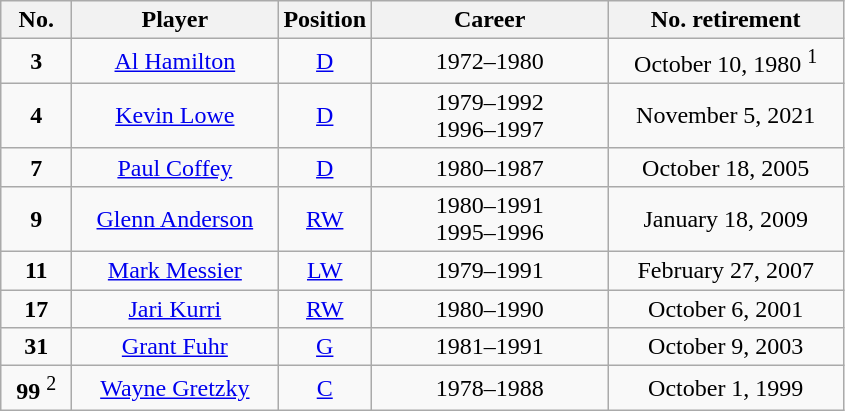<table class="wikitable sortable" style="text-align:center">
<tr>
<th style="width:40px;">No.</th>
<th style="width:130px;">Player</th>
<th style="width:40px;">Position</th>
<th style="width:150px;">Career</th>
<th style="width:150px;">No. retirement</th>
</tr>
<tr>
<td><strong>3</strong></td>
<td><a href='#'>Al Hamilton</a></td>
<td><a href='#'>D</a></td>
<td>1972–1980</td>
<td>October 10, 1980 <sup>1</sup></td>
</tr>
<tr>
<td><strong>4</strong></td>
<td><a href='#'>Kevin Lowe</a></td>
<td><a href='#'>D</a></td>
<td>1979–1992<br>1996–1997</td>
<td>November 5, 2021</td>
</tr>
<tr>
<td><strong>7</strong></td>
<td><a href='#'>Paul Coffey</a></td>
<td><a href='#'>D</a></td>
<td>1980–1987</td>
<td>October 18, 2005</td>
</tr>
<tr>
<td><strong>9</strong></td>
<td><a href='#'>Glenn Anderson</a></td>
<td><a href='#'>RW</a></td>
<td>1980–1991<br>1995–1996</td>
<td>January 18, 2009</td>
</tr>
<tr>
<td><strong>11</strong></td>
<td><a href='#'>Mark Messier</a></td>
<td><a href='#'>LW</a></td>
<td>1979–1991</td>
<td>February 27, 2007</td>
</tr>
<tr>
<td><strong>17</strong></td>
<td><a href='#'>Jari Kurri</a></td>
<td><a href='#'>RW</a></td>
<td>1980–1990</td>
<td>October 6, 2001</td>
</tr>
<tr>
<td><strong>31</strong></td>
<td><a href='#'>Grant Fuhr</a></td>
<td><a href='#'>G</a></td>
<td>1981–1991</td>
<td>October 9, 2003</td>
</tr>
<tr>
<td><strong>99</strong> <sup>2</sup></td>
<td><a href='#'>Wayne Gretzky</a></td>
<td><a href='#'>C</a></td>
<td>1978–1988</td>
<td>October 1, 1999</td>
</tr>
</table>
